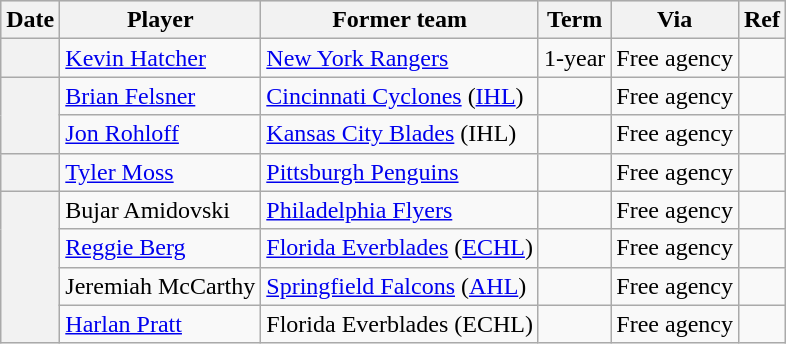<table class="wikitable plainrowheaders">
<tr style="background:#ddd; text-align:center;">
<th>Date</th>
<th>Player</th>
<th>Former team</th>
<th>Term</th>
<th>Via</th>
<th>Ref</th>
</tr>
<tr>
<th scope="row"></th>
<td><a href='#'>Kevin Hatcher</a></td>
<td><a href='#'>New York Rangers</a></td>
<td>1-year</td>
<td>Free agency</td>
<td></td>
</tr>
<tr>
<th scope="row" rowspan=2></th>
<td><a href='#'>Brian Felsner</a></td>
<td><a href='#'>Cincinnati Cyclones</a> (<a href='#'>IHL</a>)</td>
<td></td>
<td>Free agency</td>
<td></td>
</tr>
<tr>
<td><a href='#'>Jon Rohloff</a></td>
<td><a href='#'>Kansas City Blades</a> (IHL)</td>
<td></td>
<td>Free agency</td>
<td></td>
</tr>
<tr>
<th scope="row"></th>
<td><a href='#'>Tyler Moss</a></td>
<td><a href='#'>Pittsburgh Penguins</a></td>
<td></td>
<td>Free agency</td>
<td></td>
</tr>
<tr>
<th scope="row" rowspan=4></th>
<td>Bujar Amidovski</td>
<td><a href='#'>Philadelphia Flyers</a></td>
<td></td>
<td>Free agency</td>
<td></td>
</tr>
<tr>
<td><a href='#'>Reggie Berg</a></td>
<td><a href='#'>Florida Everblades</a> (<a href='#'>ECHL</a>)</td>
<td></td>
<td>Free agency</td>
<td></td>
</tr>
<tr>
<td>Jeremiah McCarthy</td>
<td><a href='#'>Springfield Falcons</a> (<a href='#'>AHL</a>)</td>
<td></td>
<td>Free agency</td>
<td></td>
</tr>
<tr>
<td><a href='#'>Harlan Pratt</a></td>
<td>Florida Everblades (ECHL)</td>
<td></td>
<td>Free agency</td>
<td></td>
</tr>
</table>
